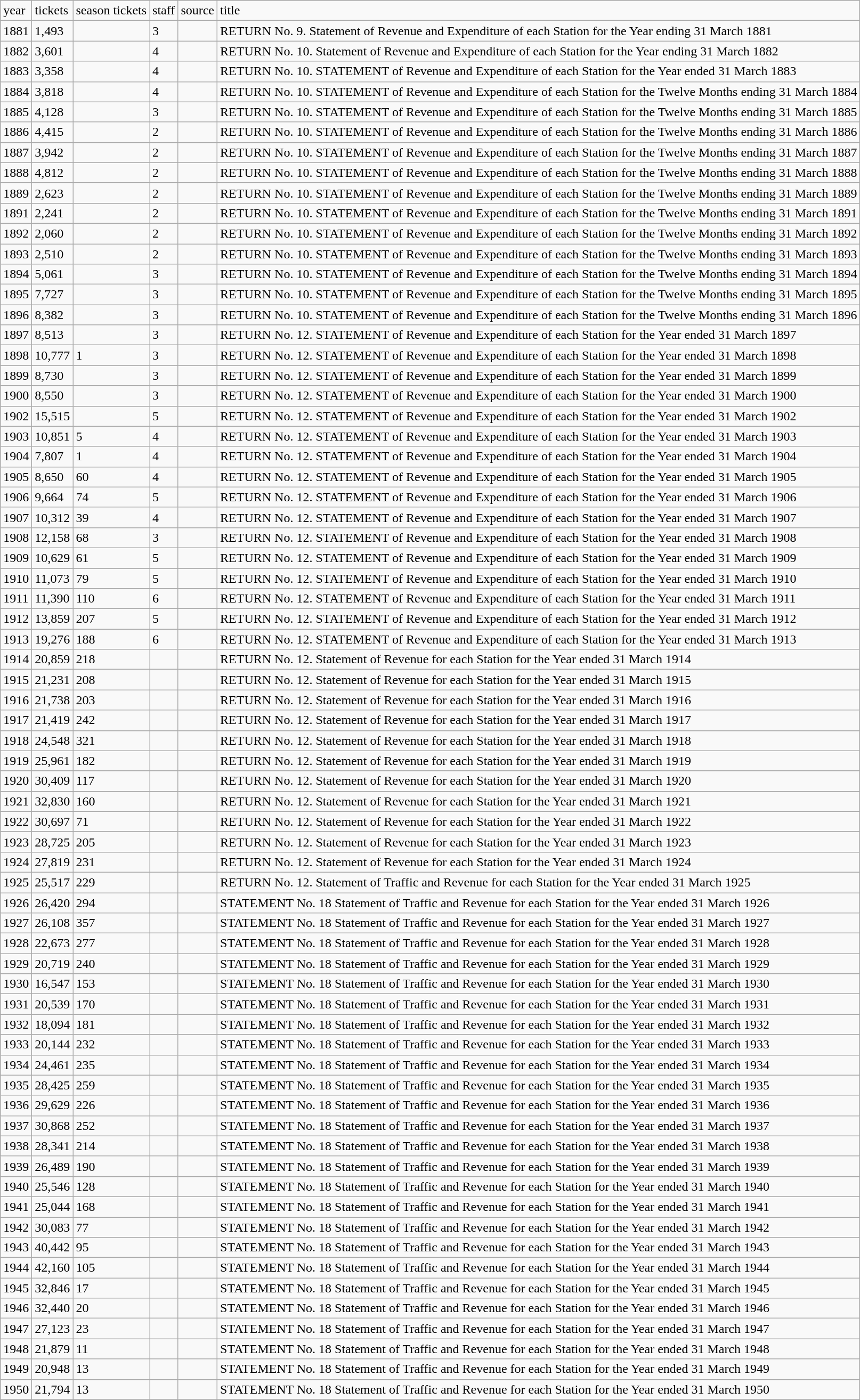<table class="wikitable sortable mw-collapsible mw-collapsed">
<tr>
<td>year</td>
<td>tickets</td>
<td>season tickets</td>
<td>staff</td>
<td>source</td>
<td>title</td>
</tr>
<tr>
<td>1881</td>
<td>1,493</td>
<td></td>
<td>3</td>
<td></td>
<td>RETURN No. 9. Statement of Revenue and Expenditure of each Station for the Year ending 31 March 1881</td>
</tr>
<tr>
<td>1882</td>
<td>3,601</td>
<td></td>
<td>4</td>
<td></td>
<td>RETURN No. 10. Statement of Revenue and Expenditure of each Station for the Year ending 31 March 1882</td>
</tr>
<tr>
<td>1883</td>
<td>3,358</td>
<td></td>
<td>4</td>
<td></td>
<td>RETURN No. 10. STATEMENT of Revenue and Expenditure of each Station for the Year ended 31 March 1883</td>
</tr>
<tr>
<td>1884</td>
<td>3,818</td>
<td></td>
<td>4</td>
<td></td>
<td>RETURN No. 10. STATEMENT of Revenue and Expenditure of each Station for the Twelve Months ending 31 March 1884</td>
</tr>
<tr>
<td>1885</td>
<td>4,128</td>
<td></td>
<td>3</td>
<td></td>
<td>RETURN No. 10. STATEMENT of Revenue and Expenditure of each Station for the Twelve Months ending 31 March 1885</td>
</tr>
<tr>
<td>1886</td>
<td>4,415</td>
<td></td>
<td>2</td>
<td></td>
<td>RETURN No. 10. STATEMENT of Revenue and Expenditure of each Station for the Twelve Months ending 31 March 1886</td>
</tr>
<tr>
<td>1887</td>
<td>3,942</td>
<td></td>
<td>2</td>
<td></td>
<td>RETURN No. 10. STATEMENT of Revenue and Expenditure of each Station for the Twelve Months ending 31 March 1887</td>
</tr>
<tr>
<td>1888</td>
<td>4,812</td>
<td></td>
<td>2</td>
<td></td>
<td>RETURN No. 10. STATEMENT of Revenue and Expenditure of each Station for the Twelve Months ending 31 March 1888</td>
</tr>
<tr>
<td>1889</td>
<td>2,623</td>
<td></td>
<td>2</td>
<td></td>
<td>RETURN No. 10. STATEMENT of Revenue and Expenditure of each Station for the Twelve Months ending 31 March 1889</td>
</tr>
<tr>
<td>1891</td>
<td>2,241</td>
<td></td>
<td>2</td>
<td></td>
<td>RETURN No. 10. STATEMENT of Revenue and Expenditure of each Station for the Twelve Months ending 31 March 1891</td>
</tr>
<tr>
<td>1892</td>
<td>2,060</td>
<td></td>
<td>2</td>
<td></td>
<td>RETURN No. 10. STATEMENT of Revenue and Expenditure of each Station for the Twelve Months ending 31 March 1892</td>
</tr>
<tr>
<td>1893</td>
<td>2,510</td>
<td></td>
<td>2</td>
<td></td>
<td>RETURN No. 10. STATEMENT of Revenue and Expenditure of each Station for the Twelve Months ending 31 March 1893</td>
</tr>
<tr>
<td>1894</td>
<td>5,061</td>
<td></td>
<td>3</td>
<td></td>
<td>RETURN No. 10. STATEMENT of Revenue and Expenditure of each Station for the Twelve Months ending 31 March 1894</td>
</tr>
<tr>
<td>1895</td>
<td>7,727</td>
<td></td>
<td>3</td>
<td></td>
<td>RETURN No. 10. STATEMENT of Revenue and Expenditure of each Station for the Twelve Months ending 31 March 1895</td>
</tr>
<tr>
<td>1896</td>
<td>8,382</td>
<td></td>
<td>3</td>
<td></td>
<td>RETURN No. 10. STATEMENT of Revenue and Expenditure of each Station for the Twelve Months ending 31 March 1896</td>
</tr>
<tr>
<td>1897</td>
<td>8,513</td>
<td></td>
<td>3</td>
<td></td>
<td>RETURN No. 12. STATEMENT of Revenue and Expenditure of each Station for the Year ended 31 March 1897</td>
</tr>
<tr>
<td>1898</td>
<td>10,777</td>
<td>1</td>
<td>3</td>
<td></td>
<td>RETURN No. 12. STATEMENT of Revenue and Expenditure of each Station for the Year ended 31 March 1898</td>
</tr>
<tr>
<td>1899</td>
<td>8,730</td>
<td></td>
<td>3</td>
<td></td>
<td>RETURN No. 12. STATEMENT of Revenue and Expenditure of each Station for the Year ended 31 March 1899</td>
</tr>
<tr>
<td>1900</td>
<td>8,550</td>
<td></td>
<td>3</td>
<td></td>
<td>RETURN No. 12. STATEMENT of Revenue and Expenditure of each Station for the Year ended 31 March 1900</td>
</tr>
<tr>
<td>1902</td>
<td>15,515</td>
<td></td>
<td>5</td>
<td></td>
<td>RETURN No. 12. STATEMENT of Revenue and Expenditure of each Station for the Year ended 31 March 1902</td>
</tr>
<tr>
<td>1903</td>
<td>10,851</td>
<td>5</td>
<td>4</td>
<td></td>
<td>RETURN No. 12. STATEMENT of Revenue and Expenditure of each Station for the Year ended 31 March 1903</td>
</tr>
<tr>
<td>1904</td>
<td>7,807</td>
<td>1</td>
<td>4</td>
<td></td>
<td>RETURN No. 12. STATEMENT of Revenue and Expenditure of each Station for the Year ended 31 March 1904</td>
</tr>
<tr>
<td>1905</td>
<td>8,650</td>
<td>60</td>
<td>4</td>
<td></td>
<td>RETURN No. 12. STATEMENT of Revenue and Expenditure of each Station for the Year ended 31 March 1905</td>
</tr>
<tr>
<td>1906</td>
<td>9,664</td>
<td>74</td>
<td>5</td>
<td></td>
<td>RETURN No. 12. STATEMENT of Revenue and Expenditure of each Station for the Year ended 31 March 1906</td>
</tr>
<tr>
<td>1907</td>
<td>10,312</td>
<td>39</td>
<td>4</td>
<td></td>
<td>RETURN No. 12. STATEMENT of Revenue and Expenditure of each Station for the Year ended 31 March 1907</td>
</tr>
<tr>
<td>1908</td>
<td>12,158</td>
<td>68</td>
<td>3</td>
<td></td>
<td>RETURN No. 12. STATEMENT of Revenue and Expenditure of each Station for the Year ended 31 March 1908</td>
</tr>
<tr>
<td>1909</td>
<td>10,629</td>
<td>61</td>
<td>5</td>
<td></td>
<td>RETURN No. 12. STATEMENT of Revenue and Expenditure of each Station for the Year ended 31 March 1909</td>
</tr>
<tr>
<td>1910</td>
<td>11,073</td>
<td>79</td>
<td>5</td>
<td></td>
<td>RETURN No. 12. STATEMENT of Revenue and Expenditure of each Station for the Year ended 31 March 1910</td>
</tr>
<tr>
<td>1911</td>
<td>11,390</td>
<td>110</td>
<td>6</td>
<td></td>
<td>RETURN No. 12. STATEMENT of Revenue and Expenditure of each Station for the Year ended 31 March 1911</td>
</tr>
<tr>
<td>1912</td>
<td>13,859</td>
<td>207</td>
<td>5</td>
<td></td>
<td>RETURN No. 12. STATEMENT of Revenue and Expenditure of each Station for the Year ended 31 March 1912</td>
</tr>
<tr>
<td>1913</td>
<td>19,276</td>
<td>188</td>
<td>6</td>
<td></td>
<td>RETURN No. 12. STATEMENT of Revenue and Expenditure of each Station for the Year ended 31 March 1913</td>
</tr>
<tr>
<td>1914</td>
<td>20,859</td>
<td>218</td>
<td></td>
<td></td>
<td>RETURN No. 12. Statement of Revenue for each Station for the Year ended 31 March 1914</td>
</tr>
<tr>
<td>1915</td>
<td>21,231</td>
<td>208</td>
<td></td>
<td></td>
<td>RETURN No. 12. Statement of Revenue for each Station for the Year ended 31 March 1915</td>
</tr>
<tr>
<td>1916</td>
<td>21,738</td>
<td>203</td>
<td></td>
<td></td>
<td>RETURN No. 12. Statement of Revenue for each Station for the Year ended 31 March 1916</td>
</tr>
<tr>
<td>1917</td>
<td>21,419</td>
<td>242</td>
<td></td>
<td></td>
<td>RETURN No. 12. Statement of Revenue for each Station for the Year ended 31 March 1917</td>
</tr>
<tr>
<td>1918</td>
<td>24,548</td>
<td>321</td>
<td></td>
<td></td>
<td>RETURN No. 12. Statement of Revenue for each Station for the Year ended 31 March 1918</td>
</tr>
<tr>
<td>1919</td>
<td>25,961</td>
<td>182</td>
<td></td>
<td></td>
<td>RETURN No. 12. Statement of Revenue for each Station for the Year ended 31 March 1919</td>
</tr>
<tr>
<td>1920</td>
<td>30,409</td>
<td>117</td>
<td></td>
<td></td>
<td>RETURN No. 12. Statement of Revenue for each Station for the Year ended 31 March 1920</td>
</tr>
<tr>
<td>1921</td>
<td>32,830</td>
<td>160</td>
<td></td>
<td></td>
<td>RETURN No. 12. Statement of Revenue for each Station for the Year ended 31 March 1921</td>
</tr>
<tr>
<td>1922</td>
<td>30,697</td>
<td>71</td>
<td></td>
<td></td>
<td>RETURN No. 12. Statement of Revenue for each Station for the Year ended 31 March 1922</td>
</tr>
<tr>
<td>1923</td>
<td>28,725</td>
<td>205</td>
<td></td>
<td></td>
<td>RETURN No. 12. Statement of Revenue for each Station for the Year ended 31 March 1923</td>
</tr>
<tr>
<td>1924</td>
<td>27,819</td>
<td>231</td>
<td></td>
<td></td>
<td>RETURN No. 12. Statement of Revenue for each Station for the Year ended 31 March 1924</td>
</tr>
<tr>
<td>1925</td>
<td>25,517</td>
<td>229</td>
<td></td>
<td></td>
<td>RETURN No. 12. Statement of Traffic and Revenue for each Station for the Year ended 31 March 1925</td>
</tr>
<tr>
<td>1926</td>
<td>26,420</td>
<td>294</td>
<td></td>
<td></td>
<td>STATEMENT No. 18 Statement of Traffic and Revenue for each Station for the Year ended 31 March 1926</td>
</tr>
<tr>
<td>1927</td>
<td>26,108</td>
<td>357</td>
<td></td>
<td></td>
<td>STATEMENT No. 18 Statement of Traffic and Revenue for each Station for the Year ended 31 March 1927</td>
</tr>
<tr>
<td>1928</td>
<td>22,673</td>
<td>277</td>
<td></td>
<td></td>
<td>STATEMENT No. 18 Statement of Traffic and Revenue for each Station for the Year ended 31 March 1928</td>
</tr>
<tr>
<td>1929</td>
<td>20,719</td>
<td>240</td>
<td></td>
<td></td>
<td>STATEMENT No. 18 Statement of Traffic and Revenue for each Station for the Year ended 31 March 1929</td>
</tr>
<tr>
<td>1930</td>
<td>16,547</td>
<td>153</td>
<td></td>
<td></td>
<td>STATEMENT No. 18 Statement of Traffic and Revenue for each Station for the Year ended 31 March 1930</td>
</tr>
<tr>
<td>1931</td>
<td>20,539</td>
<td>170</td>
<td></td>
<td></td>
<td>STATEMENT No. 18 Statement of Traffic and Revenue for each Station for the Year ended 31 March 1931</td>
</tr>
<tr>
<td>1932</td>
<td>18,094</td>
<td>181</td>
<td></td>
<td></td>
<td>STATEMENT No. 18 Statement of Traffic and Revenue for each Station for the Year ended 31 March 1932</td>
</tr>
<tr>
<td>1933</td>
<td>20,144</td>
<td>232</td>
<td></td>
<td></td>
<td>STATEMENT No. 18 Statement of Traffic and Revenue for each Station for the Year ended 31 March 1933</td>
</tr>
<tr>
<td>1934</td>
<td>24,461</td>
<td>235</td>
<td></td>
<td></td>
<td>STATEMENT No. 18 Statement of Traffic and Revenue for each Station for the Year ended 31 March 1934</td>
</tr>
<tr>
<td>1935</td>
<td>28,425</td>
<td>259</td>
<td></td>
<td></td>
<td>STATEMENT No. 18 Statement of Traffic and Revenue for each Station for the Year ended 31 March 1935</td>
</tr>
<tr>
<td>1936</td>
<td>29,629</td>
<td>226</td>
<td></td>
<td></td>
<td>STATEMENT No. 18 Statement of Traffic and Revenue for each Station for the Year ended 31 March 1936</td>
</tr>
<tr>
<td>1937</td>
<td>30,868</td>
<td>252</td>
<td></td>
<td></td>
<td>STATEMENT No. 18 Statement of Traffic and Revenue for each Station for the Year ended 31 March 1937</td>
</tr>
<tr>
<td>1938</td>
<td>28,341</td>
<td>214</td>
<td></td>
<td></td>
<td>STATEMENT No. 18 Statement of Traffic and Revenue for each Station for the Year ended 31 March 1938</td>
</tr>
<tr>
<td>1939</td>
<td>26,489</td>
<td>190</td>
<td></td>
<td></td>
<td>STATEMENT No. 18 Statement of Traffic and Revenue for each Station for the Year ended 31 March 1939</td>
</tr>
<tr>
<td>1940</td>
<td>25,546</td>
<td>128</td>
<td></td>
<td></td>
<td>STATEMENT No. 18 Statement of Traffic and Revenue for each Station for the Year ended 31 March 1940</td>
</tr>
<tr>
<td>1941</td>
<td>25,044</td>
<td>168</td>
<td></td>
<td></td>
<td>STATEMENT No. 18 Statement of Traffic and Revenue for each Station for the Year ended 31 March 1941</td>
</tr>
<tr>
<td>1942</td>
<td>30,083</td>
<td>77</td>
<td></td>
<td></td>
<td>STATEMENT No. 18 Statement of Traffic and Revenue for each Station for the Year ended 31 March 1942</td>
</tr>
<tr>
<td>1943</td>
<td>40,442</td>
<td>95</td>
<td></td>
<td></td>
<td>STATEMENT No. 18 Statement of Traffic and Revenue for each Station for the Year ended 31 March 1943</td>
</tr>
<tr>
<td>1944</td>
<td>42,160</td>
<td>105</td>
<td></td>
<td></td>
<td>STATEMENT No. 18 Statement of Traffic and Revenue for each Station for the Year ended 31 March 1944</td>
</tr>
<tr>
<td>1945</td>
<td>32,846</td>
<td>17</td>
<td></td>
<td></td>
<td>STATEMENT No. 18 Statement of Traffic and Revenue for each Station for the Year ended 31 March 1945</td>
</tr>
<tr>
<td>1946</td>
<td>32,440</td>
<td>20</td>
<td></td>
<td></td>
<td>STATEMENT No. 18 Statement of Traffic and Revenue for each Station for the Year ended 31 March 1946</td>
</tr>
<tr>
<td>1947</td>
<td>27,123</td>
<td>23</td>
<td></td>
<td></td>
<td>STATEMENT No. 18 Statement of Traffic and Revenue for each Station for the Year ended 31 March 1947</td>
</tr>
<tr>
<td>1948</td>
<td>21,879</td>
<td>11</td>
<td></td>
<td></td>
<td>STATEMENT No. 18 Statement of Traffic and Revenue for each Station for the Year ended 31 March 1948</td>
</tr>
<tr>
<td>1949</td>
<td>20,948</td>
<td>13</td>
<td></td>
<td></td>
<td>STATEMENT No. 18 Statement of Traffic and Revenue for each Station for the Year ended 31 March 1949</td>
</tr>
<tr>
<td>1950</td>
<td>21,794</td>
<td>13</td>
<td></td>
<td></td>
<td>STATEMENT No. 18 Statement of Traffic and Revenue for each Station for the Year ended 31 March 1950</td>
</tr>
</table>
